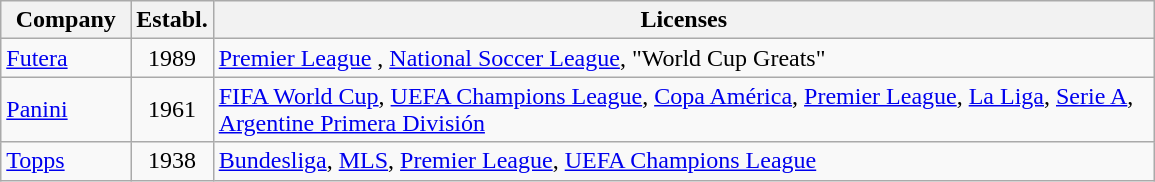<table class="wikitable sortable" style="text-align:left; width:770px; font-size:100%">
<tr>
<th width=80px>Company</th>
<th width=40px>Establ.</th>
<th width=650px>Licenses</th>
</tr>
<tr>
<td><a href='#'>Futera</a></td>
<td align=center>1989</td>
<td><a href='#'>Premier League</a> , <a href='#'>National Soccer League</a>, "World Cup Greats" </td>
</tr>
<tr>
<td><a href='#'>Panini</a></td>
<td align=center>1961</td>
<td><a href='#'>FIFA World Cup</a>, <a href='#'>UEFA Champions League</a>, <a href='#'>Copa América</a>, <a href='#'>Premier League</a>, <a href='#'>La Liga</a>, <a href='#'>Serie A</a>, <a href='#'>Argentine Primera División</a></td>
</tr>
<tr>
<td><a href='#'>Topps</a></td>
<td align=center>1938</td>
<td><a href='#'>Bundesliga</a>, <a href='#'>MLS</a>, <a href='#'>Premier League</a>, <a href='#'>UEFA Champions League</a></td>
</tr>
</table>
